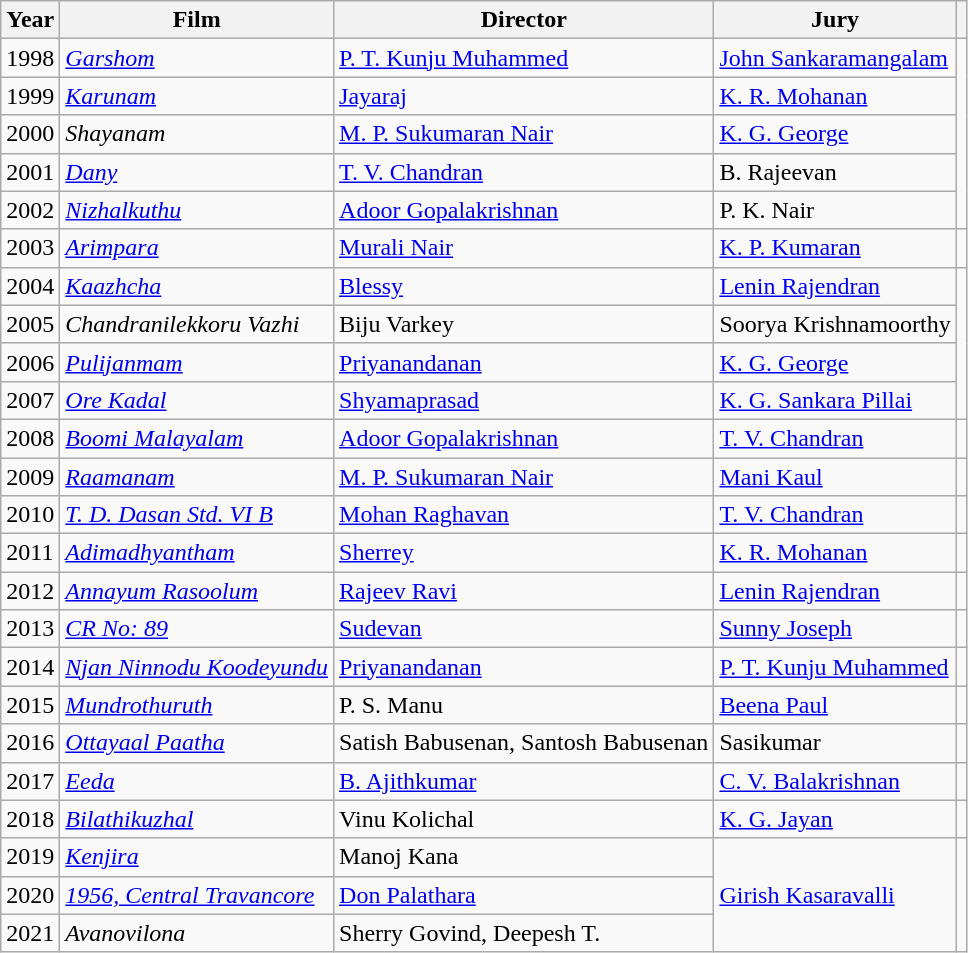<table class="wikitable">
<tr>
<th>Year</th>
<th>Film</th>
<th>Director</th>
<th>Jury</th>
<th></th>
</tr>
<tr>
<td>1998</td>
<td><em><a href='#'>Garshom</a></em></td>
<td><a href='#'>P. T. Kunju Muhammed</a></td>
<td><a href='#'>John Sankaramangalam</a></td>
<td rowspan=5></td>
</tr>
<tr>
<td>1999</td>
<td><em><a href='#'>Karunam</a></em></td>
<td><a href='#'>Jayaraj</a></td>
<td><a href='#'>K. R. Mohanan</a></td>
</tr>
<tr>
<td>2000</td>
<td><em>Shayanam</em></td>
<td><a href='#'>M. P. Sukumaran Nair</a></td>
<td><a href='#'>K. G. George</a></td>
</tr>
<tr>
<td>2001</td>
<td><em><a href='#'>Dany</a></em></td>
<td><a href='#'>T. V. Chandran</a></td>
<td>B. Rajeevan</td>
</tr>
<tr>
<td>2002</td>
<td><em><a href='#'>Nizhalkuthu</a></em></td>
<td><a href='#'>Adoor Gopalakrishnan</a></td>
<td>P. K. Nair</td>
</tr>
<tr>
<td>2003</td>
<td><em><a href='#'>Arimpara</a></em></td>
<td><a href='#'>Murali Nair</a></td>
<td><a href='#'>K. P. Kumaran</a></td>
<td></td>
</tr>
<tr>
<td>2004</td>
<td><em><a href='#'>Kaazhcha</a></em></td>
<td><a href='#'>Blessy</a></td>
<td><a href='#'>Lenin Rajendran</a></td>
<td rowspan=4></td>
</tr>
<tr>
<td>2005</td>
<td><em>Chandranilekkoru Vazhi</em></td>
<td>Biju Varkey</td>
<td>Soorya Krishnamoorthy</td>
</tr>
<tr>
<td>2006</td>
<td><em><a href='#'>Pulijanmam</a></em></td>
<td><a href='#'>Priyanandanan</a></td>
<td><a href='#'>K. G. George</a></td>
</tr>
<tr>
<td>2007</td>
<td><em><a href='#'>Ore Kadal</a></em></td>
<td><a href='#'>Shyamaprasad</a></td>
<td><a href='#'>K. G. Sankara Pillai</a></td>
</tr>
<tr>
<td>2008</td>
<td><em><a href='#'>Boomi Malayalam</a></em></td>
<td><a href='#'>Adoor Gopalakrishnan</a></td>
<td><a href='#'>T. V. Chandran</a></td>
<td></td>
</tr>
<tr>
<td>2009</td>
<td><em><a href='#'>Raamanam</a></em></td>
<td><a href='#'>M. P. Sukumaran Nair</a></td>
<td><a href='#'>Mani Kaul</a></td>
<td></td>
</tr>
<tr>
<td>2010</td>
<td><em><a href='#'>T. D. Dasan Std. VI B</a></em></td>
<td><a href='#'>Mohan Raghavan</a></td>
<td><a href='#'>T. V. Chandran</a></td>
<td></td>
</tr>
<tr>
<td>2011</td>
<td><em><a href='#'>Adimadhyantham</a></em></td>
<td><a href='#'>Sherrey</a></td>
<td><a href='#'>K. R. Mohanan</a></td>
<td></td>
</tr>
<tr>
<td>2012</td>
<td><em><a href='#'>Annayum Rasoolum</a></em></td>
<td><a href='#'>Rajeev Ravi</a></td>
<td><a href='#'>Lenin Rajendran</a></td>
<td></td>
</tr>
<tr>
<td>2013</td>
<td><em><a href='#'>CR No: 89</a></em></td>
<td><a href='#'>Sudevan</a></td>
<td><a href='#'>Sunny Joseph</a></td>
<td></td>
</tr>
<tr>
<td>2014</td>
<td><em><a href='#'>Njan Ninnodu Koodeyundu</a></em></td>
<td><a href='#'>Priyanandanan</a></td>
<td><a href='#'>P. T. Kunju Muhammed</a></td>
<td></td>
</tr>
<tr>
<td>2015</td>
<td><em><a href='#'>Mundrothuruth</a></em></td>
<td>P. S. Manu</td>
<td><a href='#'>Beena Paul</a></td>
<td></td>
</tr>
<tr>
<td>2016</td>
<td><em><a href='#'>Ottayaal Paatha</a></em></td>
<td>Satish Babusenan, Santosh Babusenan</td>
<td>Sasikumar</td>
<td></td>
</tr>
<tr>
<td>2017</td>
<td><em><a href='#'>Eeda</a></em></td>
<td><a href='#'>B. Ajithkumar</a></td>
<td><a href='#'>C. V. Balakrishnan</a></td>
<td></td>
</tr>
<tr>
<td>2018</td>
<td><em><a href='#'>Bilathikuzhal</a></em></td>
<td>Vinu Kolichal</td>
<td><a href='#'>K. G. Jayan</a></td>
<td></td>
</tr>
<tr>
<td>2019</td>
<td><em><a href='#'>Kenjira</a></em></td>
<td>Manoj Kana</td>
<td rowspan = 3><a href='#'>Girish Kasaravalli</a></td>
<td rowspan=3></td>
</tr>
<tr>
<td>2020</td>
<td><em><a href='#'>1956, Central Travancore</a></em></td>
<td><a href='#'>Don Palathara</a></td>
</tr>
<tr>
<td>2021</td>
<td><em>Avanovilona</em></td>
<td>Sherry Govind, Deepesh T.</td>
</tr>
</table>
